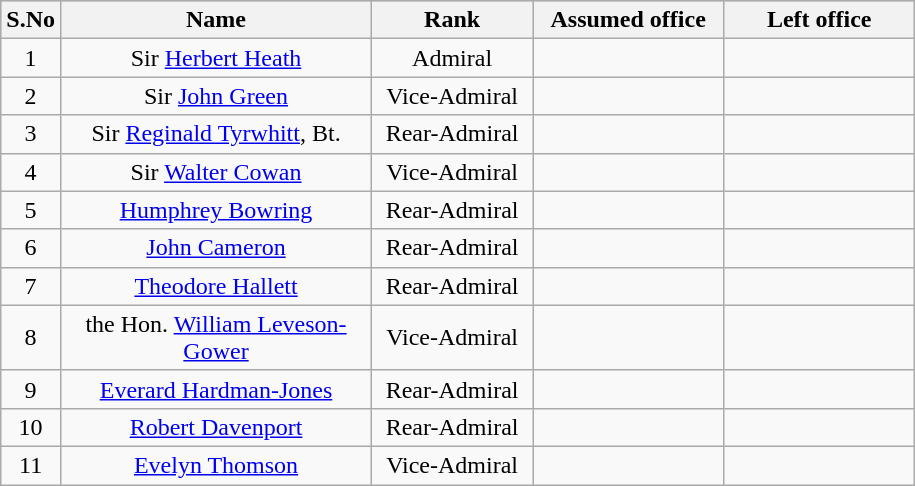<table class="wikitable sortable" style="text-align:center">
<tr style="background:#cccccc">
<th scope="col" style="width: 10px;">S.No</th>
<th scope="col" style="width: 200px;">Name</th>
<th scope="col" style="width: 100px;">Rank</th>
<th scope="col" style="width: 120px;">Assumed office</th>
<th scope="col" style="width: 120px;">Left office</th>
</tr>
<tr>
<td>1</td>
<td>Sir <a href='#'>Herbert Heath</a></td>
<td>Admiral</td>
<td></td>
<td></td>
</tr>
<tr>
<td>2</td>
<td>Sir <a href='#'>John Green</a></td>
<td>Vice-Admiral</td>
<td></td>
<td></td>
</tr>
<tr>
<td>3</td>
<td>Sir <a href='#'>Reginald Tyrwhitt</a>, Bt.</td>
<td>Rear-Admiral</td>
<td></td>
<td></td>
</tr>
<tr>
<td>4</td>
<td>Sir <a href='#'>Walter Cowan</a></td>
<td>Vice-Admiral</td>
<td></td>
<td></td>
</tr>
<tr>
<td>5</td>
<td><a href='#'>Humphrey Bowring</a></td>
<td>Rear-Admiral</td>
<td></td>
<td></td>
</tr>
<tr>
<td>6</td>
<td><a href='#'>John Cameron</a></td>
<td>Rear-Admiral</td>
<td></td>
<td></td>
</tr>
<tr>
<td>7</td>
<td><a href='#'>Theodore Hallett</a></td>
<td>Rear-Admiral</td>
<td></td>
<td></td>
</tr>
<tr>
<td>8</td>
<td>the Hon. <a href='#'>William Leveson-Gower</a></td>
<td>Vice-Admiral</td>
<td></td>
<td></td>
</tr>
<tr>
<td>9</td>
<td><a href='#'>Everard Hardman-Jones</a></td>
<td>Rear-Admiral</td>
<td></td>
<td></td>
</tr>
<tr>
<td>10</td>
<td><a href='#'>Robert Davenport</a></td>
<td>Rear-Admiral</td>
<td></td>
<td></td>
</tr>
<tr>
<td>11</td>
<td><a href='#'>Evelyn Thomson</a></td>
<td>Vice-Admiral</td>
<td></td>
<td></td>
</tr>
</table>
